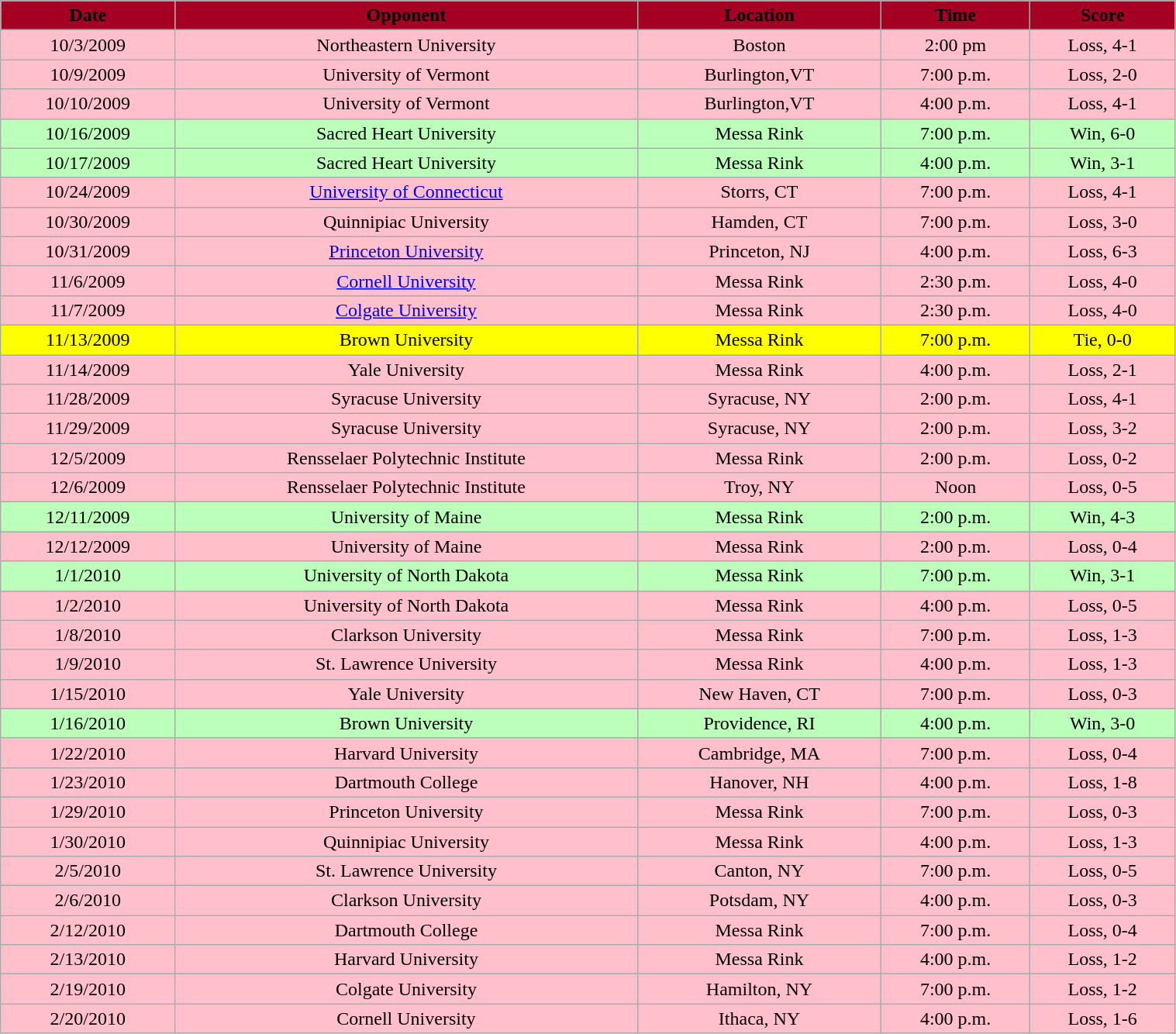<table class="wikitable" width="80%">
<tr align="center"  style="background:#A50024;color:black;">
<td><strong>Date</strong></td>
<td><strong>Opponent</strong></td>
<td><strong>Location</strong></td>
<td><strong>Time</strong></td>
<td><strong>Score</strong></td>
</tr>
<tr align="center" bgcolor="pink">
<td>10/3/2009</td>
<td>Northeastern University</td>
<td>Boston</td>
<td>2:00 pm</td>
<td>Loss, 4-1</td>
</tr>
<tr align="center" bgcolor="pink">
<td>10/9/2009</td>
<td>University of Vermont</td>
<td>Burlington,VT</td>
<td>7:00 p.m.</td>
<td>Loss, 2-0</td>
</tr>
<tr align="center" bgcolor="pink">
<td>10/10/2009</td>
<td>University of Vermont</td>
<td>Burlington,VT</td>
<td>4:00 p.m.</td>
<td>Loss, 4-1</td>
</tr>
<tr align="center" bgcolor="bbffbb">
<td>10/16/2009</td>
<td>Sacred Heart University</td>
<td>Messa Rink</td>
<td>7:00 p.m.</td>
<td>Win, 6-0</td>
</tr>
<tr align="center" bgcolor="bbffbb">
<td>10/17/2009</td>
<td>Sacred Heart University</td>
<td>Messa Rink</td>
<td>4:00 p.m.</td>
<td>Win, 3-1</td>
</tr>
<tr align="center" bgcolor="pink">
<td>10/24/2009</td>
<td><a href='#'>University of Connecticut</a></td>
<td>Storrs, CT</td>
<td>7:00 p.m.</td>
<td>Loss, 4-1</td>
</tr>
<tr align="center" bgcolor="pink">
<td>10/30/2009</td>
<td>Quinnipiac University</td>
<td>Hamden, CT</td>
<td>7:00 p.m.</td>
<td>Loss, 3-0</td>
</tr>
<tr align="center" bgcolor="pink">
<td>10/31/2009</td>
<td><a href='#'>Princeton University</a></td>
<td>Princeton, NJ</td>
<td>4:00 p.m.</td>
<td>Loss, 6-3</td>
</tr>
<tr align="center" bgcolor="pink">
<td>11/6/2009</td>
<td><a href='#'>Cornell University</a></td>
<td>Messa Rink</td>
<td>2:30 p.m.</td>
<td>Loss, 4-0</td>
</tr>
<tr align="center" bgcolor="pink">
<td>11/7/2009</td>
<td><a href='#'>Colgate University</a></td>
<td>Messa Rink</td>
<td>2:30 p.m.</td>
<td>Loss, 4-0</td>
</tr>
<tr align="center" bgcolor="yellow">
<td>11/13/2009</td>
<td>Brown University</td>
<td>Messa Rink</td>
<td>7:00 p.m.</td>
<td>Tie, 0-0</td>
</tr>
<tr align="center" bgcolor="pink">
<td>11/14/2009</td>
<td>Yale University</td>
<td>Messa Rink</td>
<td>4:00 p.m.</td>
<td>Loss, 2-1</td>
</tr>
<tr align="center" bgcolor="pink">
<td>11/28/2009</td>
<td>Syracuse University</td>
<td>Syracuse, NY</td>
<td>2:00 p.m.</td>
<td>Loss, 4-1</td>
</tr>
<tr align="center" bgcolor="pink">
<td>11/29/2009</td>
<td>Syracuse University</td>
<td>Syracuse, NY</td>
<td>2:00 p.m.</td>
<td>Loss, 3-2</td>
</tr>
<tr align="center" bgcolor="pink">
<td>12/5/2009</td>
<td>Rensselaer Polytechnic Institute</td>
<td>Messa Rink</td>
<td>2:00 p.m.</td>
<td>Loss, 0-2</td>
</tr>
<tr align="center" bgcolor="pink">
<td>12/6/2009</td>
<td>Rensselaer Polytechnic Institute</td>
<td>Troy, NY</td>
<td>Noon</td>
<td>Loss, 0-5</td>
</tr>
<tr align="center" bgcolor="bbffbb">
<td>12/11/2009</td>
<td>University of Maine</td>
<td>Messa Rink</td>
<td>2:00 p.m.</td>
<td>Win, 4-3</td>
</tr>
<tr align="center" bgcolor="pink">
<td>12/12/2009</td>
<td>University of Maine</td>
<td>Messa Rink</td>
<td>2:00 p.m.</td>
<td>Loss, 0-4</td>
</tr>
<tr align="center" bgcolor="bbffbb">
<td>1/1/2010</td>
<td>University of North Dakota</td>
<td>Messa Rink</td>
<td>7:00 p.m.</td>
<td>Win, 3-1</td>
</tr>
<tr align="center" bgcolor="pink">
<td>1/2/2010</td>
<td>University of North Dakota</td>
<td>Messa Rink</td>
<td>4:00 p.m.</td>
<td>Loss, 0-5</td>
</tr>
<tr align="center" bgcolor="pink">
<td>1/8/2010</td>
<td>Clarkson University</td>
<td>Messa Rink</td>
<td>7:00 p.m.</td>
<td>Loss, 1-3</td>
</tr>
<tr align="center" bgcolor="pink">
<td>1/9/2010</td>
<td>St. Lawrence University</td>
<td>Messa Rink</td>
<td>4:00 p.m.</td>
<td>Loss, 1-3</td>
</tr>
<tr align="center" bgcolor="pink">
<td>1/15/2010</td>
<td>Yale University</td>
<td>New Haven, CT</td>
<td>7:00 p.m.</td>
<td>Loss, 0-3</td>
</tr>
<tr align="center" bgcolor="bbffbb">
<td>1/16/2010</td>
<td>Brown University</td>
<td>Providence, RI</td>
<td>4:00 p.m.</td>
<td>Win, 3-0</td>
</tr>
<tr align="center" bgcolor="pink">
<td>1/22/2010</td>
<td>Harvard University</td>
<td>Cambridge, MA</td>
<td>7:00 p.m.</td>
<td>Loss, 0-4</td>
</tr>
<tr align="center" bgcolor="pink">
<td>1/23/2010</td>
<td>Dartmouth College</td>
<td>Hanover, NH</td>
<td>4:00 p.m.</td>
<td>Loss, 1-8</td>
</tr>
<tr align="center" bgcolor="pink">
<td>1/29/2010</td>
<td>Princeton University</td>
<td>Messa Rink</td>
<td>7:00 p.m.</td>
<td>Loss, 0-3</td>
</tr>
<tr align="center" bgcolor="pink">
<td>1/30/2010</td>
<td>Quinnipiac University</td>
<td>Messa Rink</td>
<td>4:00 p.m.</td>
<td>Loss, 1-3</td>
</tr>
<tr align="center" bgcolor="pink">
<td>2/5/2010</td>
<td>St. Lawrence University</td>
<td>Canton, NY</td>
<td>7:00 p.m.</td>
<td>Loss, 0-5</td>
</tr>
<tr align="center" bgcolor="pink">
<td>2/6/2010</td>
<td>Clarkson University</td>
<td>Potsdam, NY</td>
<td>4:00 p.m.</td>
<td>Loss, 0-3</td>
</tr>
<tr align="center" bgcolor="pink">
<td>2/12/2010</td>
<td>Dartmouth College</td>
<td>Messa Rink</td>
<td>7:00 p.m.</td>
<td>Loss, 0-4</td>
</tr>
<tr align="center" bgcolor="pink">
<td>2/13/2010</td>
<td>Harvard University</td>
<td>Messa Rink</td>
<td>4:00 p.m.</td>
<td>Loss, 1-2</td>
</tr>
<tr align="center" bgcolor="pink">
<td>2/19/2010</td>
<td>Colgate University</td>
<td>Hamilton, NY</td>
<td>7:00 p.m.</td>
<td>Loss, 1-2</td>
</tr>
<tr align="center" bgcolor="pink">
<td>2/20/2010</td>
<td>Cornell University</td>
<td>Ithaca, NY</td>
<td>4:00 p.m.</td>
<td>Loss, 1-6</td>
</tr>
</table>
